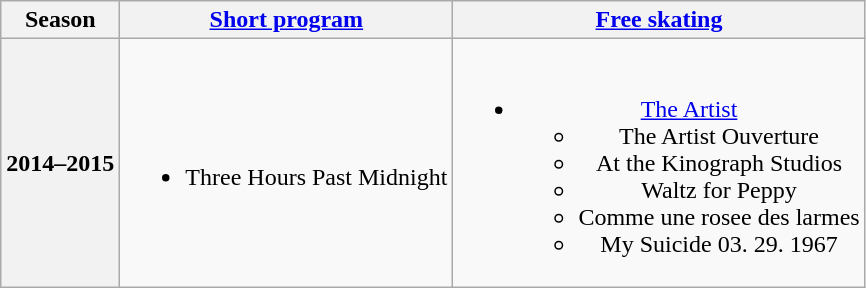<table class=wikitable style=text-align:center>
<tr>
<th>Season</th>
<th><a href='#'>Short program</a></th>
<th><a href='#'>Free skating</a></th>
</tr>
<tr>
<th>2014–2015 <br> </th>
<td><br><ul><li>Three Hours Past Midnight <br></li></ul></td>
<td><br><ul><li><a href='#'>The Artist</a> <br><ul><li>The Artist Ouverture</li><li>At the Kinograph Studios</li><li>Waltz for Peppy</li><li>Comme une rosee des larmes</li><li>My Suicide 03. 29. 1967</li></ul></li></ul></td>
</tr>
</table>
